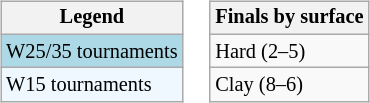<table>
<tr valign=top>
<td><br><table class="wikitable" style=font-size:85%;>
<tr>
<th>Legend</th>
</tr>
<tr style="background:lightblue;">
<td>W25/35 tournaments</td>
</tr>
<tr style="background:#f0f8ff;">
<td>W15 tournaments</td>
</tr>
</table>
</td>
<td><br><table class="wikitable" style=font-size:85%;>
<tr>
<th>Finals by surface</th>
</tr>
<tr>
<td>Hard (2–5)</td>
</tr>
<tr>
<td>Clay (8–6)</td>
</tr>
</table>
</td>
</tr>
</table>
